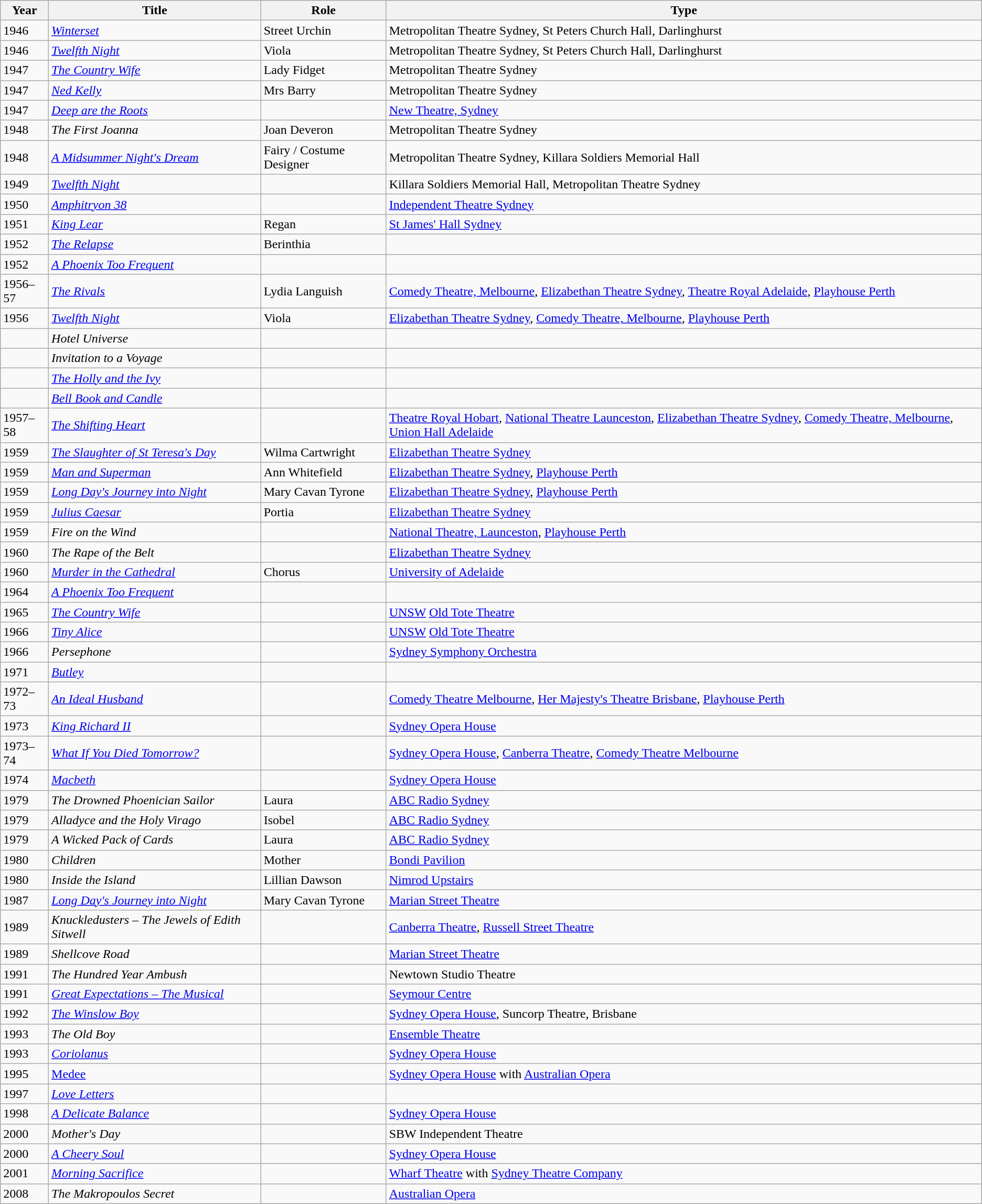<table class="wikitable">
<tr>
<th>Year</th>
<th>Title</th>
<th>Role</th>
<th>Type</th>
</tr>
<tr>
<td>1946</td>
<td><em><a href='#'>Winterset</a></em></td>
<td>Street Urchin</td>
<td>Metropolitan Theatre Sydney, St Peters Church Hall, Darlinghurst</td>
</tr>
<tr>
<td>1946</td>
<td><em><a href='#'>Twelfth Night</a></em></td>
<td>Viola</td>
<td>Metropolitan Theatre Sydney, St Peters Church Hall, Darlinghurst</td>
</tr>
<tr>
<td>1947</td>
<td><em><a href='#'>The Country Wife</a></em></td>
<td>Lady Fidget</td>
<td>Metropolitan Theatre Sydney</td>
</tr>
<tr>
<td>1947</td>
<td><em><a href='#'>Ned Kelly</a></em></td>
<td>Mrs Barry</td>
<td>Metropolitan Theatre Sydney</td>
</tr>
<tr>
<td>1947</td>
<td><em><a href='#'>Deep are the Roots</a></em></td>
<td></td>
<td><a href='#'>New Theatre, Sydney</a></td>
</tr>
<tr>
<td>1948</td>
<td><em>The First Joanna</em></td>
<td>Joan Deveron</td>
<td>Metropolitan Theatre Sydney</td>
</tr>
<tr>
<td>1948</td>
<td><em><a href='#'>A Midsummer Night's Dream</a></em></td>
<td>Fairy / Costume Designer</td>
<td>Metropolitan Theatre Sydney, Killara Soldiers Memorial Hall</td>
</tr>
<tr>
<td>1949</td>
<td><em><a href='#'>Twelfth Night</a></em></td>
<td></td>
<td>Killara Soldiers Memorial Hall, Metropolitan Theatre Sydney</td>
</tr>
<tr>
<td>1950</td>
<td><em><a href='#'>Amphitryon 38</a></em></td>
<td></td>
<td><a href='#'>Independent Theatre Sydney</a></td>
</tr>
<tr>
<td>1951</td>
<td><em><a href='#'>King Lear</a></em></td>
<td>Regan</td>
<td><a href='#'>St James' Hall Sydney</a></td>
</tr>
<tr>
<td>1952</td>
<td><em><a href='#'>The Relapse</a></em></td>
<td>Berinthia</td>
<td></td>
</tr>
<tr>
<td>1952</td>
<td><em><a href='#'>A Phoenix Too Frequent</a></em></td>
<td></td>
<td></td>
</tr>
<tr>
<td>1956–57</td>
<td><em><a href='#'>The Rivals</a></em></td>
<td>Lydia Languish</td>
<td><a href='#'>Comedy Theatre, Melbourne</a>, <a href='#'>Elizabethan Theatre Sydney</a>, <a href='#'>Theatre Royal Adelaide</a>, <a href='#'>Playhouse Perth</a></td>
</tr>
<tr>
<td>1956</td>
<td><em><a href='#'>Twelfth Night</a></em></td>
<td>Viola</td>
<td><a href='#'>Elizabethan Theatre Sydney</a>, <a href='#'>Comedy Theatre, Melbourne</a>, <a href='#'>Playhouse Perth</a></td>
</tr>
<tr>
<td></td>
<td><em>Hotel Universe</em></td>
<td></td>
<td></td>
</tr>
<tr>
<td></td>
<td><em>Invitation to a Voyage</em></td>
<td></td>
<td></td>
</tr>
<tr>
<td></td>
<td><em><a href='#'>The Holly and the Ivy</a></em></td>
<td></td>
<td></td>
</tr>
<tr>
<td></td>
<td><em><a href='#'>Bell Book and Candle</a></em></td>
<td></td>
<td></td>
</tr>
<tr>
<td>1957–58</td>
<td><em><a href='#'>The Shifting Heart</a></em></td>
<td></td>
<td><a href='#'>Theatre Royal Hobart</a>, <a href='#'>National Theatre Launceston</a>, <a href='#'>Elizabethan Theatre Sydney</a>, <a href='#'>Comedy Theatre, Melbourne</a>, <a href='#'>Union Hall Adelaide</a></td>
</tr>
<tr>
<td>1959</td>
<td><em><a href='#'>The Slaughter of St Teresa's Day</a></em></td>
<td>Wilma Cartwright</td>
<td><a href='#'>Elizabethan Theatre Sydney</a></td>
</tr>
<tr>
<td>1959</td>
<td><em><a href='#'>Man and Superman</a></em></td>
<td>Ann Whitefield</td>
<td><a href='#'>Elizabethan Theatre Sydney</a>, <a href='#'>Playhouse Perth</a></td>
</tr>
<tr>
<td>1959</td>
<td><em><a href='#'>Long Day's Journey into Night</a></em></td>
<td>Mary Cavan Tyrone</td>
<td><a href='#'>Elizabethan Theatre Sydney</a>, <a href='#'>Playhouse Perth</a></td>
</tr>
<tr>
<td>1959</td>
<td><em><a href='#'>Julius Caesar</a></em></td>
<td>Portia</td>
<td><a href='#'>Elizabethan Theatre Sydney</a></td>
</tr>
<tr>
<td>1959</td>
<td><em>Fire on the Wind</em></td>
<td></td>
<td><a href='#'>National Theatre, Launceston</a>, <a href='#'>Playhouse Perth</a></td>
</tr>
<tr>
<td>1960</td>
<td><em>The Rape of the Belt</em></td>
<td></td>
<td><a href='#'>Elizabethan Theatre Sydney</a></td>
</tr>
<tr>
<td>1960</td>
<td><em><a href='#'>Murder in the Cathedral</a></em></td>
<td>Chorus</td>
<td><a href='#'>University of Adelaide</a></td>
</tr>
<tr>
<td>1964</td>
<td><em><a href='#'>A Phoenix Too Frequent</a></em></td>
<td></td>
<td></td>
</tr>
<tr>
<td>1965</td>
<td><em><a href='#'>The Country Wife</a></em></td>
<td></td>
<td><a href='#'>UNSW</a> <a href='#'>Old Tote Theatre</a></td>
</tr>
<tr>
<td>1966</td>
<td><em><a href='#'>Tiny Alice</a></em></td>
<td></td>
<td><a href='#'>UNSW</a> <a href='#'>Old Tote Theatre</a></td>
</tr>
<tr>
<td>1966</td>
<td><em>Persephone</em></td>
<td></td>
<td><a href='#'>Sydney Symphony Orchestra</a></td>
</tr>
<tr>
<td>1971</td>
<td><em><a href='#'>Butley</a></em></td>
<td></td>
<td></td>
</tr>
<tr>
<td>1972–73</td>
<td><em><a href='#'>An Ideal Husband</a></em></td>
<td></td>
<td><a href='#'>Comedy Theatre Melbourne</a>, <a href='#'>Her Majesty's Theatre Brisbane</a>, <a href='#'>Playhouse Perth</a></td>
</tr>
<tr>
<td>1973</td>
<td><em><a href='#'>King Richard II</a></em></td>
<td></td>
<td><a href='#'>Sydney Opera House</a></td>
</tr>
<tr>
<td>1973–74</td>
<td><em><a href='#'>What If You Died Tomorrow?</a></em></td>
<td></td>
<td><a href='#'>Sydney Opera House</a>, <a href='#'>Canberra Theatre</a>, <a href='#'>Comedy Theatre Melbourne</a></td>
</tr>
<tr>
<td>1974</td>
<td><em><a href='#'>Macbeth</a></em></td>
<td></td>
<td><a href='#'>Sydney Opera House</a></td>
</tr>
<tr>
<td>1979</td>
<td><em>The Drowned Phoenician Sailor</em></td>
<td>Laura</td>
<td><a href='#'>ABC Radio Sydney</a></td>
</tr>
<tr>
<td>1979</td>
<td><em>Alladyce and the Holy Virago</em></td>
<td>Isobel</td>
<td><a href='#'>ABC Radio Sydney</a></td>
</tr>
<tr>
<td>1979</td>
<td><em>A Wicked Pack of Cards</em></td>
<td>Laura</td>
<td><a href='#'>ABC Radio Sydney</a></td>
</tr>
<tr>
<td>1980</td>
<td><em>Children</em></td>
<td>Mother</td>
<td><a href='#'>Bondi Pavilion</a></td>
</tr>
<tr>
<td>1980</td>
<td><em>Inside the Island</em></td>
<td>Lillian Dawson</td>
<td><a href='#'>Nimrod Upstairs</a></td>
</tr>
<tr>
<td>1987</td>
<td><em><a href='#'>Long Day's Journey into Night</a></em></td>
<td>Mary Cavan Tyrone</td>
<td><a href='#'>Marian Street Theatre</a></td>
</tr>
<tr>
<td>1989</td>
<td><em>Knuckledusters – The Jewels of Edith Sitwell</em></td>
<td></td>
<td><a href='#'>Canberra Theatre</a>, <a href='#'>Russell Street Theatre</a></td>
</tr>
<tr>
<td>1989</td>
<td><em>Shellcove Road</em></td>
<td></td>
<td><a href='#'>Marian Street Theatre</a></td>
</tr>
<tr>
<td>1991</td>
<td><em>The Hundred Year Ambush</em></td>
<td></td>
<td>Newtown Studio Theatre</td>
</tr>
<tr>
<td>1991</td>
<td><em><a href='#'>Great Expectations – The Musical</a></em></td>
<td></td>
<td><a href='#'>Seymour Centre</a></td>
</tr>
<tr>
<td>1992</td>
<td><em><a href='#'>The Winslow Boy</a></em></td>
<td></td>
<td><a href='#'>Sydney Opera House</a>, Suncorp Theatre, Brisbane</td>
</tr>
<tr>
<td>1993</td>
<td><em>The Old Boy</em></td>
<td></td>
<td><a href='#'>Ensemble Theatre</a></td>
</tr>
<tr>
<td>1993</td>
<td><em><a href='#'>Coriolanus</a></em></td>
<td></td>
<td><a href='#'>Sydney Opera House</a></td>
</tr>
<tr>
<td>1995</td>
<td><a href='#'>Medee</a></td>
<td></td>
<td><a href='#'>Sydney Opera House</a> with <a href='#'>Australian Opera</a></td>
</tr>
<tr>
<td>1997</td>
<td><em><a href='#'>Love Letters</a></em></td>
<td></td>
<td></td>
</tr>
<tr>
<td>1998</td>
<td><em><a href='#'>A Delicate Balance</a></em></td>
<td></td>
<td><a href='#'>Sydney Opera House</a></td>
</tr>
<tr>
<td>2000</td>
<td><em>Mother's Day</em></td>
<td></td>
<td>SBW Independent Theatre</td>
</tr>
<tr>
<td>2000</td>
<td><em><a href='#'>A Cheery Soul</a></em></td>
<td></td>
<td><a href='#'>Sydney Opera House</a></td>
</tr>
<tr>
<td>2001</td>
<td><em><a href='#'>Morning Sacrifice</a></em></td>
<td></td>
<td><a href='#'>Wharf Theatre</a> with <a href='#'>Sydney Theatre Company</a></td>
</tr>
<tr>
<td>2008</td>
<td><em>The Makropoulos Secret</em></td>
<td></td>
<td><a href='#'>Australian Opera</a></td>
</tr>
</table>
